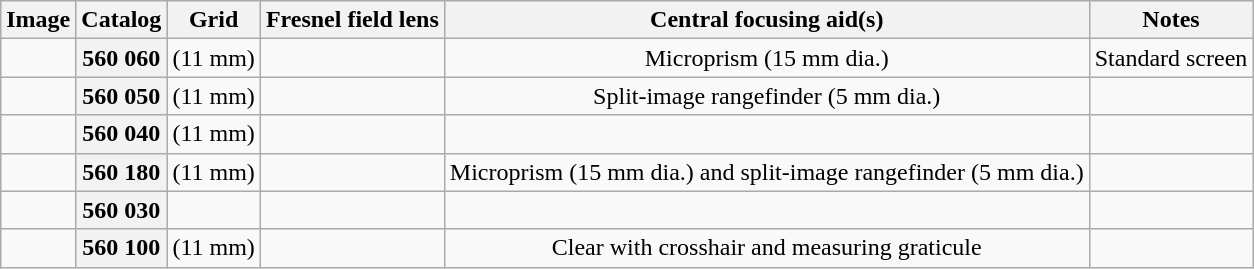<table class="wikitable" style="font-size:100%;text-align:center;">
<tr>
<th>Image</th>
<th>Catalog</th>
<th>Grid</th>
<th>Fresnel field lens</th>
<th>Central focusing aid(s)</th>
<th>Notes</th>
</tr>
<tr>
<td></td>
<th>560 060</th>
<td> (11 mm)</td>
<td></td>
<td>Microprism (15 mm dia.)</td>
<td style="text-align:left;">Standard screen</td>
</tr>
<tr>
<td></td>
<th>560 050</th>
<td> (11 mm)</td>
<td></td>
<td>Split-image rangefinder (5 mm dia.)</td>
<td style="text-align:left;"></td>
</tr>
<tr>
<td></td>
<th>560 040</th>
<td> (11 mm)</td>
<td></td>
<td></td>
<td style="text-align:left;"></td>
</tr>
<tr>
<td></td>
<th>560 180</th>
<td> (11 mm)</td>
<td></td>
<td>Microprism (15 mm dia.) and split-image rangefinder (5 mm dia.)</td>
<td style="text-align:left;"></td>
</tr>
<tr>
<td></td>
<th>560 030</th>
<td></td>
<td></td>
<td></td>
<td style="text-align:left;"></td>
</tr>
<tr>
<td></td>
<th>560 100</th>
<td> (11 mm)</td>
<td></td>
<td>Clear with crosshair and measuring graticule</td>
<td style="text-align:left;"></td>
</tr>
</table>
